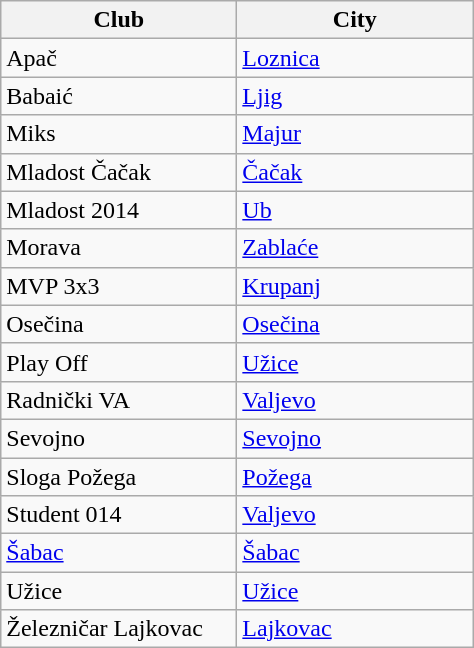<table class="wikitable sortable">
<tr>
<th width=150>Club</th>
<th width=150>City</th>
</tr>
<tr>
<td>Apač</td>
<td><a href='#'>Loznica</a></td>
</tr>
<tr>
<td>Babaić</td>
<td><a href='#'>Ljig</a></td>
</tr>
<tr>
<td>Miks</td>
<td><a href='#'>Majur</a></td>
</tr>
<tr>
<td>Mladost Čačak</td>
<td><a href='#'>Čačak</a></td>
</tr>
<tr>
<td>Mladost 2014</td>
<td><a href='#'>Ub</a></td>
</tr>
<tr>
<td>Morava</td>
<td><a href='#'>Zablaće</a></td>
</tr>
<tr>
<td>MVP 3x3</td>
<td><a href='#'>Krupanj</a></td>
</tr>
<tr>
<td>Osečina</td>
<td><a href='#'>Osečina</a></td>
</tr>
<tr>
<td>Play Off</td>
<td><a href='#'>Užice</a></td>
</tr>
<tr>
<td>Radnički VA</td>
<td><a href='#'>Valjevo</a></td>
</tr>
<tr>
<td>Sevojno</td>
<td><a href='#'>Sevojno</a></td>
</tr>
<tr>
<td>Sloga Požega</td>
<td><a href='#'>Požega</a></td>
</tr>
<tr>
<td>Student 014</td>
<td><a href='#'>Valjevo</a></td>
</tr>
<tr>
<td><a href='#'>Šabac</a></td>
<td><a href='#'>Šabac</a></td>
</tr>
<tr>
<td>Užice</td>
<td><a href='#'>Užice</a></td>
</tr>
<tr>
<td>Železničar Lajkovac</td>
<td><a href='#'>Lajkovac</a></td>
</tr>
</table>
